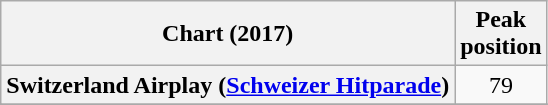<table class="wikitable plainrowheaders sortable" style="text-align:center">
<tr>
<th>Chart (2017)</th>
<th>Peak<br>position</th>
</tr>
<tr>
<th scope="row">Switzerland Airplay (<a href='#'>Schweizer Hitparade</a>)</th>
<td>79</td>
</tr>
<tr>
</tr>
<tr>
</tr>
<tr>
</tr>
<tr>
</tr>
<tr>
</tr>
</table>
